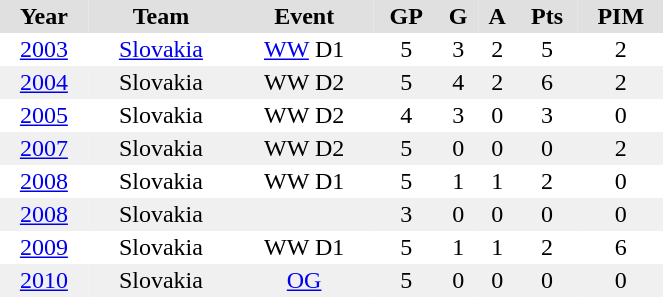<table BORDER="0" CELLPADDING="2" CELLSPACING="0" width="35%">
<tr ALIGN="center" bgcolor="#e0e0e0">
<th>Year</th>
<th>Team</th>
<th>Event</th>
<th>GP</th>
<th>G</th>
<th>A</th>
<th>Pts</th>
<th>PIM</th>
</tr>
<tr ALIGN="center">
<td><a href='#'>2003</a></td>
<td><a href='#'>Slovakia</a></td>
<td><a href='#'>WW</a> D1</td>
<td>5</td>
<td>3</td>
<td>2</td>
<td>5</td>
<td>2</td>
</tr>
<tr ALIGN="center" bgcolor="#f0f0f0">
<td><a href='#'>2004</a></td>
<td>Slovakia</td>
<td>WW D2</td>
<td>5</td>
<td>4</td>
<td>2</td>
<td>6</td>
<td>2</td>
</tr>
<tr ALIGN="center">
<td><a href='#'>2005</a></td>
<td>Slovakia</td>
<td>WW D2</td>
<td>4</td>
<td>3</td>
<td>0</td>
<td>3</td>
<td>0</td>
</tr>
<tr ALIGN="center" bgcolor="#f0f0f0">
<td><a href='#'>2007</a></td>
<td>Slovakia</td>
<td>WW D2</td>
<td>5</td>
<td>0</td>
<td>0</td>
<td>0</td>
<td>2</td>
</tr>
<tr ALIGN="center">
<td><a href='#'>2008</a></td>
<td>Slovakia</td>
<td>WW D1</td>
<td>5</td>
<td>1</td>
<td>1</td>
<td>2</td>
<td>0</td>
</tr>
<tr ALIGN="center" bgcolor="#f0f0f0">
<td><a href='#'>2008</a></td>
<td>Slovakia</td>
<td></td>
<td>3</td>
<td>0</td>
<td>0</td>
<td>0</td>
<td>0</td>
</tr>
<tr ALIGN="center">
<td><a href='#'>2009</a></td>
<td>Slovakia</td>
<td>WW D1</td>
<td>5</td>
<td>1</td>
<td>1</td>
<td>2</td>
<td>6</td>
</tr>
<tr ALIGN="center" bgcolor="#f0f0f0">
<td><a href='#'>2010</a></td>
<td>Slovakia</td>
<td><a href='#'>OG</a></td>
<td>5</td>
<td>0</td>
<td>0</td>
<td>0</td>
<td>0</td>
</tr>
</table>
